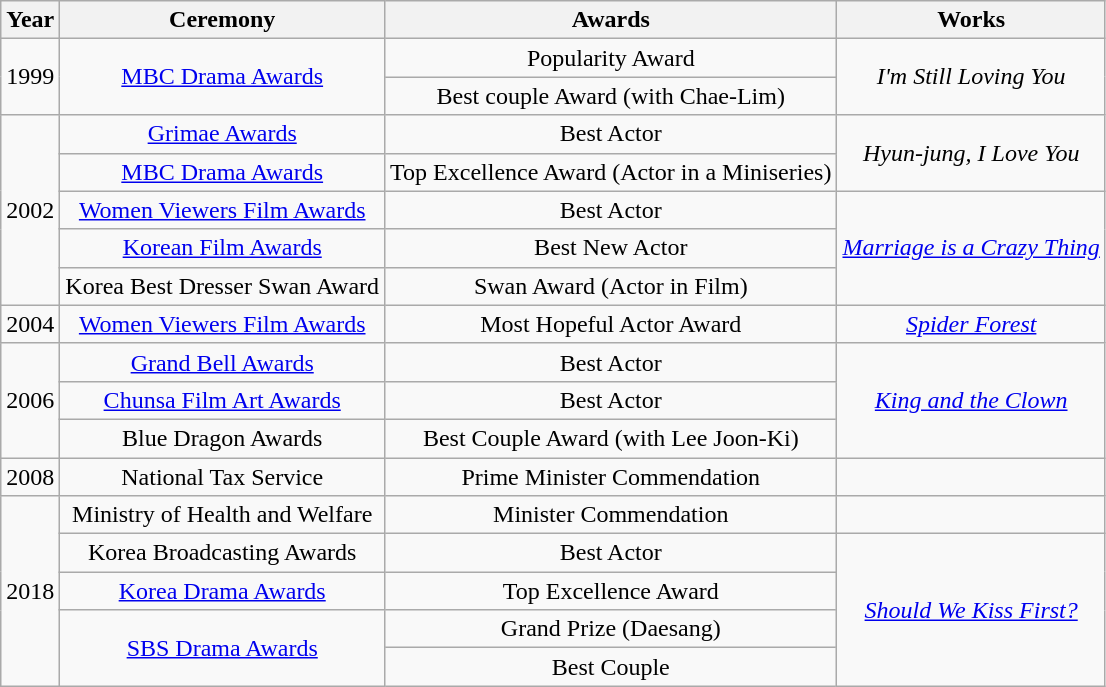<table class="wikitable" style="text-align: center;">
<tr>
<th>Year</th>
<th>Ceremony</th>
<th>Awards</th>
<th>Works</th>
</tr>
<tr>
<td rowspan="2">1999</td>
<td rowspan="2"><a href='#'>MBC Drama Awards</a></td>
<td>Popularity Award</td>
<td rowspan="2"><em>I'm Still Loving You</em></td>
</tr>
<tr>
<td>Best couple Award (with Chae-Lim)</td>
</tr>
<tr>
<td rowspan="5">2002</td>
<td><a href='#'>Grimae Awards</a></td>
<td>Best Actor</td>
<td rowspan="2"><em>Hyun-jung, I Love You</em></td>
</tr>
<tr>
<td><a href='#'>MBC Drama Awards</a></td>
<td>Top Excellence Award (Actor in a Miniseries)</td>
</tr>
<tr>
<td><a href='#'>Women Viewers Film Awards</a></td>
<td>Best Actor </td>
<td rowspan="3"><em><a href='#'>Marriage is a Crazy Thing</a></em></td>
</tr>
<tr>
<td><a href='#'>Korean Film Awards</a></td>
<td>Best New Actor </td>
</tr>
<tr>
<td>Korea Best Dresser Swan Award</td>
<td>Swan Award (Actor in Film)</td>
</tr>
<tr>
<td>2004</td>
<td><a href='#'>Women Viewers Film Awards</a></td>
<td>Most Hopeful Actor Award</td>
<td><em><a href='#'>Spider Forest</a></em></td>
</tr>
<tr>
<td rowspan="3">2006</td>
<td><a href='#'>Grand Bell Awards</a></td>
<td>Best Actor</td>
<td rowspan="3"><em><a href='#'>King and the Clown</a></em></td>
</tr>
<tr>
<td><a href='#'>Chunsa Film Art Awards</a></td>
<td>Best Actor </td>
</tr>
<tr>
<td>Blue Dragon Awards</td>
<td>Best Couple Award (with Lee Joon-Ki)</td>
</tr>
<tr>
<td>2008</td>
<td>National Tax Service</td>
<td>Prime Minister Commendation</td>
<td></td>
</tr>
<tr>
<td rowspan="5">2018</td>
<td>Ministry of Health and Welfare</td>
<td>Minister Commendation</td>
<td></td>
</tr>
<tr>
<td>Korea Broadcasting Awards</td>
<td>Best Actor</td>
<td rowspan="4"><em><a href='#'>Should We Kiss First?</a></em></td>
</tr>
<tr>
<td><a href='#'>Korea Drama Awards</a></td>
<td>Top Excellence Award</td>
</tr>
<tr>
<td rowspan=2><a href='#'>SBS Drama Awards</a></td>
<td>Grand Prize (Daesang)</td>
</tr>
<tr>
<td>Best Couple</td>
</tr>
</table>
